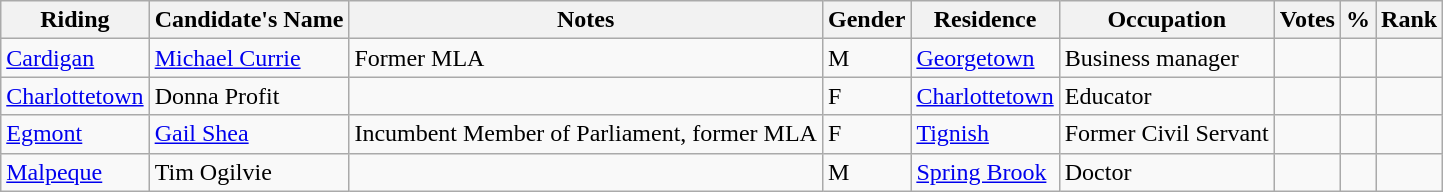<table class="wikitable sortable">
<tr>
<th>Riding</th>
<th>Candidate's Name</th>
<th>Notes</th>
<th>Gender</th>
<th>Residence</th>
<th>Occupation</th>
<th>Votes</th>
<th>%</th>
<th>Rank</th>
</tr>
<tr>
<td><a href='#'>Cardigan</a></td>
<td><a href='#'>Michael Currie</a></td>
<td>Former MLA</td>
<td>M</td>
<td><a href='#'>Georgetown</a></td>
<td>Business manager</td>
<td></td>
<td></td>
<td></td>
</tr>
<tr>
<td><a href='#'>Charlottetown</a></td>
<td>Donna Profit</td>
<td></td>
<td>F</td>
<td><a href='#'>Charlottetown</a></td>
<td>Educator</td>
<td></td>
<td></td>
<td></td>
</tr>
<tr>
<td><a href='#'>Egmont</a></td>
<td><a href='#'>Gail Shea</a></td>
<td>Incumbent Member of Parliament, former MLA</td>
<td>F</td>
<td><a href='#'>Tignish</a></td>
<td>Former Civil Servant</td>
<td></td>
<td></td>
<td></td>
</tr>
<tr>
<td><a href='#'>Malpeque</a></td>
<td>Tim Ogilvie</td>
<td></td>
<td>M</td>
<td><a href='#'>Spring Brook</a></td>
<td>Doctor</td>
<td></td>
<td></td>
<td></td>
</tr>
</table>
